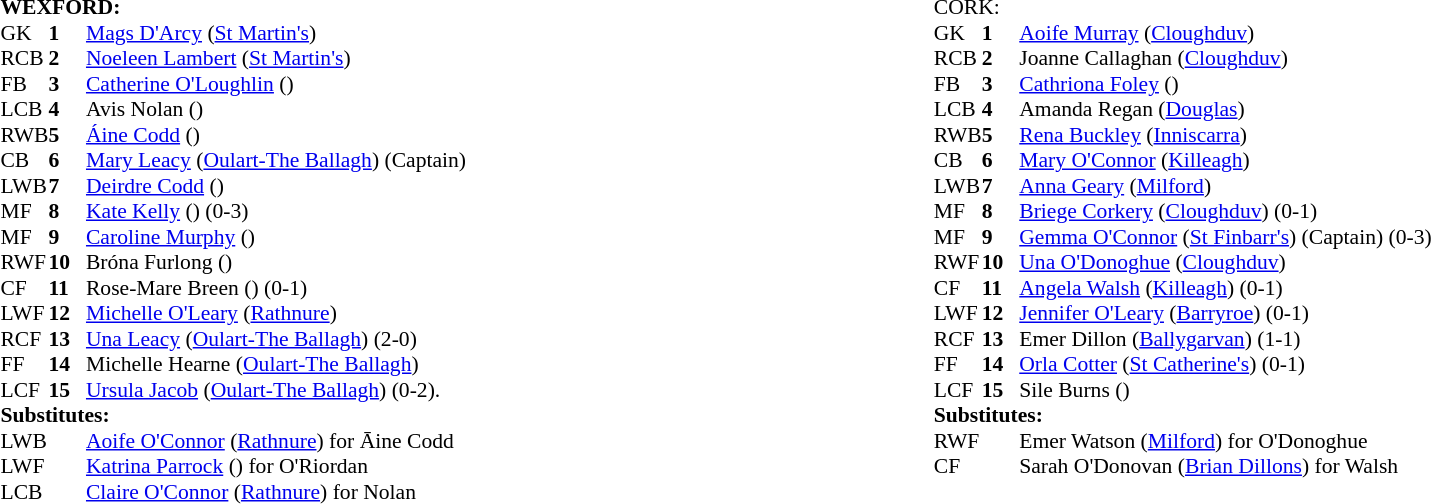<table width="100%">
<tr>
<td valign="top" width="50%"><br><table style="font-size: 90%" cellspacing="0" cellpadding="0" align=center>
<tr>
<td colspan="4"><strong>WEXFORD:</strong></td>
</tr>
<tr>
<th width="25"></th>
<th width="25"></th>
</tr>
<tr>
<td>GK</td>
<td><strong>1</strong></td>
<td><a href='#'>Mags D'Arcy</a> (<a href='#'>St Martin's</a>)</td>
</tr>
<tr>
<td>RCB</td>
<td><strong>2</strong></td>
<td><a href='#'>Noeleen Lambert</a> (<a href='#'>St Martin's</a>)</td>
</tr>
<tr>
<td>FB</td>
<td><strong>3</strong></td>
<td><a href='#'>Catherine O'Loughlin</a> ()</td>
</tr>
<tr>
<td>LCB</td>
<td><strong>4</strong></td>
<td>Avis Nolan () </td>
</tr>
<tr>
<td>RWB</td>
<td><strong>5</strong></td>
<td><a href='#'>Áine Codd</a> () </td>
</tr>
<tr>
<td>CB</td>
<td><strong>6</strong></td>
<td><a href='#'>Mary Leacy</a> (<a href='#'>Oulart-The Ballagh</a>) (Captain)</td>
</tr>
<tr>
<td>LWB</td>
<td><strong>7</strong></td>
<td><a href='#'>Deirdre Codd</a> ()</td>
</tr>
<tr>
<td>MF</td>
<td><strong>8</strong></td>
<td><a href='#'>Kate Kelly</a> () (0-3)</td>
</tr>
<tr>
<td>MF</td>
<td><strong>9</strong></td>
<td><a href='#'>Caroline Murphy</a> ()</td>
</tr>
<tr>
<td>RWF</td>
<td><strong>10</strong></td>
<td>Bróna Furlong ()</td>
</tr>
<tr>
<td>CF</td>
<td><strong>11</strong></td>
<td>Rose-Mare Breen () (0-1)</td>
</tr>
<tr>
<td>LWF</td>
<td><strong>12</strong></td>
<td><a href='#'>Michelle O'Leary</a> (<a href='#'>Rathnure</a>) </td>
</tr>
<tr>
<td>RCF</td>
<td><strong>13</strong></td>
<td><a href='#'>Una Leacy</a> (<a href='#'>Oulart-The Ballagh</a>) (2-0)</td>
</tr>
<tr>
<td>FF</td>
<td><strong>14</strong></td>
<td>Michelle Hearne (<a href='#'>Oulart-The Ballagh</a>)</td>
</tr>
<tr>
<td>LCF</td>
<td><strong>15</strong></td>
<td><a href='#'>Ursula Jacob</a> (<a href='#'>Oulart-The Ballagh</a>) (0-2).</td>
</tr>
<tr>
<td colspan=4><strong>Substitutes:</strong></td>
</tr>
<tr>
<td>LWB</td>
<td></td>
<td><a href='#'>Aoife O'Connor</a> (<a href='#'>Rathnure</a>) for Āine Codd </td>
</tr>
<tr>
<td>LWF</td>
<td></td>
<td><a href='#'>Katrina Parrock</a> () for O'Riordan </td>
</tr>
<tr>
<td>LCB</td>
<td></td>
<td><a href='#'>Claire O'Connor</a> (<a href='#'>Rathnure</a>) for Nolan </td>
</tr>
<tr>
</tr>
</table>
</td>
<td valign="top"></td>
<td valign="top" width="50%"><br><table style="font-size: 90%" cellspacing="0" cellpadding="0" align="center">
<tr>
<td colspan="4">CORK:</td>
</tr>
<tr>
<th width="25"></th>
<th width="25"></th>
</tr>
<tr>
<td>GK</td>
<td><strong>1</strong></td>
<td><a href='#'>Aoife Murray</a> (<a href='#'>Cloughduv</a>)</td>
</tr>
<tr>
<td>RCB</td>
<td><strong>2</strong></td>
<td>Joanne Callaghan (<a href='#'>Cloughduv</a>)</td>
</tr>
<tr>
<td>FB</td>
<td><strong>3</strong></td>
<td><a href='#'>Cathriona Foley</a> ()</td>
</tr>
<tr>
<td>LCB</td>
<td><strong>4</strong></td>
<td>Amanda Regan (<a href='#'>Douglas</a>)</td>
</tr>
<tr>
<td>RWB</td>
<td><strong>5</strong></td>
<td><a href='#'>Rena Buckley</a> (<a href='#'>Inniscarra</a>)</td>
</tr>
<tr>
<td>CB</td>
<td><strong>6</strong></td>
<td><a href='#'>Mary O'Connor</a> (<a href='#'>Killeagh</a>)</td>
</tr>
<tr>
<td>LWB</td>
<td><strong>7</strong></td>
<td><a href='#'>Anna Geary</a> (<a href='#'>Milford</a>)</td>
</tr>
<tr>
<td>MF</td>
<td><strong>8</strong></td>
<td><a href='#'>Briege Corkery</a> (<a href='#'>Cloughduv</a>) (0-1)</td>
</tr>
<tr>
<td>MF</td>
<td><strong>9</strong></td>
<td><a href='#'>Gemma O'Connor</a> (<a href='#'>St Finbarr's</a>) (Captain) (0-3)</td>
</tr>
<tr>
<td>RWF</td>
<td><strong>10</strong></td>
<td><a href='#'>Una O'Donoghue</a> (<a href='#'>Cloughduv</a>) </td>
</tr>
<tr>
<td>CF</td>
<td><strong>11</strong></td>
<td><a href='#'>Angela Walsh</a> (<a href='#'>Killeagh</a>) (0-1) </td>
</tr>
<tr>
<td>LWF</td>
<td><strong>12</strong></td>
<td><a href='#'>Jennifer O'Leary</a> (<a href='#'>Barryroe</a>) (0-1)</td>
</tr>
<tr>
<td>RCF</td>
<td><strong>13</strong></td>
<td>Emer Dillon (<a href='#'>Ballygarvan</a>) (1-1)</td>
</tr>
<tr>
<td>FF</td>
<td><strong>14</strong></td>
<td><a href='#'>Orla Cotter</a> (<a href='#'>St Catherine's</a>) (0-1)</td>
</tr>
<tr>
<td>LCF</td>
<td><strong>15</strong></td>
<td>Sile Burns ()</td>
</tr>
<tr>
<td colspan=4><strong>Substitutes:</strong></td>
</tr>
<tr>
<td>RWF</td>
<td></td>
<td>Emer Watson (<a href='#'>Milford</a>) for O'Donoghue </td>
</tr>
<tr>
<td>CF</td>
<td></td>
<td>Sarah O'Donovan (<a href='#'>Brian Dillons</a>) for Walsh </td>
</tr>
<tr>
</tr>
</table>
</td>
</tr>
</table>
